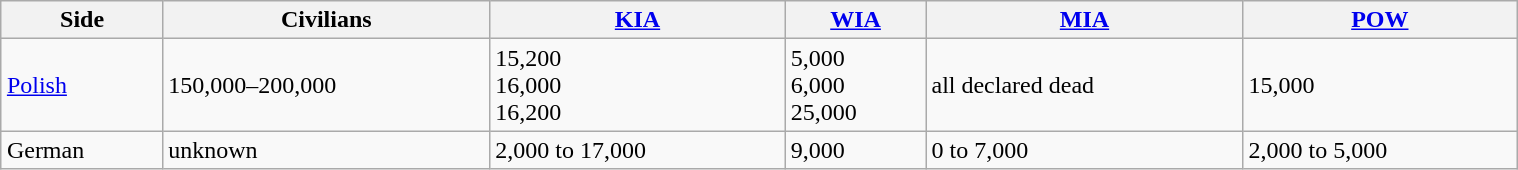<table class="wikitable" style="margin: 1em auto 1em auto; width:80%;">
<tr>
<th>Side</th>
<th>Civilians</th>
<th><a href='#'>KIA</a></th>
<th><a href='#'>WIA</a></th>
<th><a href='#'>MIA</a></th>
<th><a href='#'>POW</a></th>
</tr>
<tr>
<td><a href='#'>Polish</a></td>
<td>150,000–200,000</td>
<td>15,200<br>16,000<br>16,200</td>
<td>5,000<br>6,000<br>25,000</td>
<td>all declared dead</td>
<td>15,000</td>
</tr>
<tr>
<td>German</td>
<td>unknown</td>
<td>2,000 to 17,000</td>
<td>9,000</td>
<td>0 to 7,000</td>
<td>2,000 to 5,000</td>
</tr>
</table>
